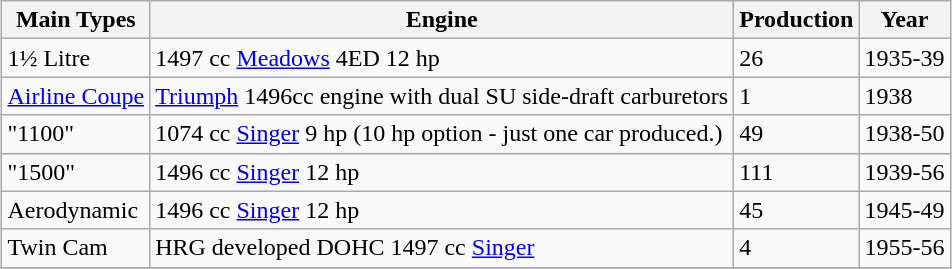<table class="wikitable" style="margin:1em auto;">
<tr>
<th>Main Types</th>
<th>Engine</th>
<th>Production</th>
<th>Year</th>
</tr>
<tr>
<td>1½ Litre</td>
<td>1497 cc <a href='#'>Meadows</a> 4ED 12 hp</td>
<td>26</td>
<td>1935-39</td>
</tr>
<tr>
<td><a href='#'>Airline Coupe</a></td>
<td><a href='#'>Triumph</a> 1496cc engine with dual SU side-draft carburetors</td>
<td>1</td>
<td>1938</td>
</tr>
<tr>
<td>"1100"</td>
<td>1074 cc <a href='#'>Singer</a> 9 hp (10 hp option - just one car produced.)</td>
<td>49</td>
<td>1938-50</td>
</tr>
<tr>
<td>"1500"</td>
<td>1496 cc <a href='#'>Singer</a> 12 hp</td>
<td>111</td>
<td>1939-56</td>
</tr>
<tr>
<td>Aerodynamic</td>
<td>1496 cc <a href='#'>Singer</a> 12 hp</td>
<td>45</td>
<td>1945-49</td>
</tr>
<tr>
<td>Twin Cam</td>
<td>HRG developed DOHC 1497 cc <a href='#'>Singer</a></td>
<td>4</td>
<td>1955-56</td>
</tr>
<tr>
</tr>
</table>
